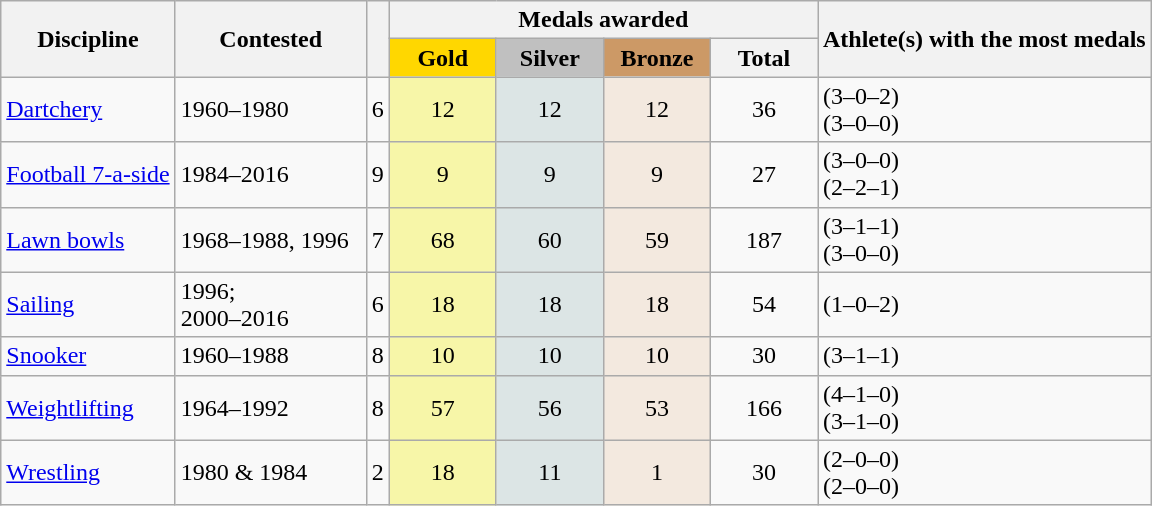<table class="wikitable">
<tr>
<th rowspan=2>Discipline</th>
<th rowspan=2 width=120px>Contested</th>
<th rowspan=2></th>
<th colspan=4>Medals awarded</th>
<th rowspan=2>Athlete(s) with the most medals</th>
</tr>
<tr>
<th style="background:gold; width:4em;">Gold</th>
<th style="background:silver; width:4em;">Silver</th>
<th style="background:#cc9966; width:4em;">Bronze</th>
<th style="width:4em;">Total</th>
</tr>
<tr>
<td> <a href='#'>Dartchery</a></td>
<td>1960–1980</td>
<td align=center>6</td>
<td align=center bgcolor="#F7F6A8">12</td>
<td align=center bgcolor="#DCE5E5">12</td>
<td align=center bgcolor="#F3E9DF">12</td>
<td align=center>36</td>
<td> (3–0–2)<br>  (3–0–0)</td>
</tr>
<tr>
<td> <a href='#'>Football 7-a-side</a></td>
<td>1984–2016</td>
<td align=center>9</td>
<td align=center bgcolor="#F7F6A8">9</td>
<td align=center bgcolor="#DCE5E5">9</td>
<td align=center bgcolor="#F3E9DF">9</td>
<td align=center>27</td>
<td> (3–0–0) <br> (2–2–1)</td>
</tr>
<tr>
<td> <a href='#'>Lawn bowls</a></td>
<td>1968–1988, 1996</td>
<td align=center>7</td>
<td align=center bgcolor="#F7F6A8">68</td>
<td align=center bgcolor="#DCE5E5">60</td>
<td align=center bgcolor="#F3E9DF">59</td>
<td align=center>187</td>
<td> (3–1–1)<br>  (3–0–0)</td>
</tr>
<tr>
<td> <a href='#'>Sailing</a></td>
<td>1996;<br>2000–2016</td>
<td align=center>6</td>
<td align=center bgcolor="#F7F6A8">18</td>
<td align=center bgcolor="#DCE5E5">18</td>
<td align=center bgcolor="#F3E9DF">18</td>
<td align=center>54</td>
<td> (1–0–2)</td>
</tr>
<tr>
<td> <a href='#'>Snooker</a></td>
<td>1960–1988</td>
<td align=center>8</td>
<td align=center bgcolor="#F7F6A8">10</td>
<td align=center bgcolor="#DCE5E5">10</td>
<td align=center bgcolor="#F3E9DF">10</td>
<td align=center>30</td>
<td> (3–1–1)</td>
</tr>
<tr>
<td> <a href='#'>Weightlifting</a></td>
<td>1964–1992</td>
<td align=center>8</td>
<td align=center bgcolor="#F7F6A8">57</td>
<td align=center bgcolor="#DCE5E5">56</td>
<td align=center bgcolor="#F3E9DF">53</td>
<td align=center>166</td>
<td> (4–1–0)<br>  (3–1–0)</td>
</tr>
<tr>
<td> <a href='#'>Wrestling</a></td>
<td>1980 & 1984</td>
<td align=center>2</td>
<td align=center bgcolor="#F7F6A8">18</td>
<td align=center bgcolor="#DCE5E5">11</td>
<td align=center bgcolor="#F3E9DF">1</td>
<td align=center>30</td>
<td> (2–0–0)<br> (2–0–0)</td>
</tr>
</table>
